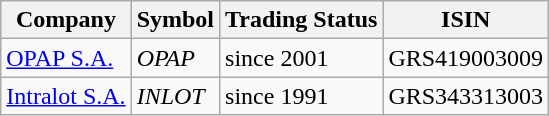<table class="wikitable">
<tr>
<th>Company</th>
<th>Symbol</th>
<th>Trading Status</th>
<th>ISIN</th>
</tr>
<tr>
<td><a href='#'>OPAP S.A.</a></td>
<td><em>OPAP</em></td>
<td>since 2001</td>
<td>GRS419003009</td>
</tr>
<tr>
<td><a href='#'>Intralot S.A.</a></td>
<td><em>INLOT</em></td>
<td>since 1991</td>
<td>GRS343313003</td>
</tr>
</table>
